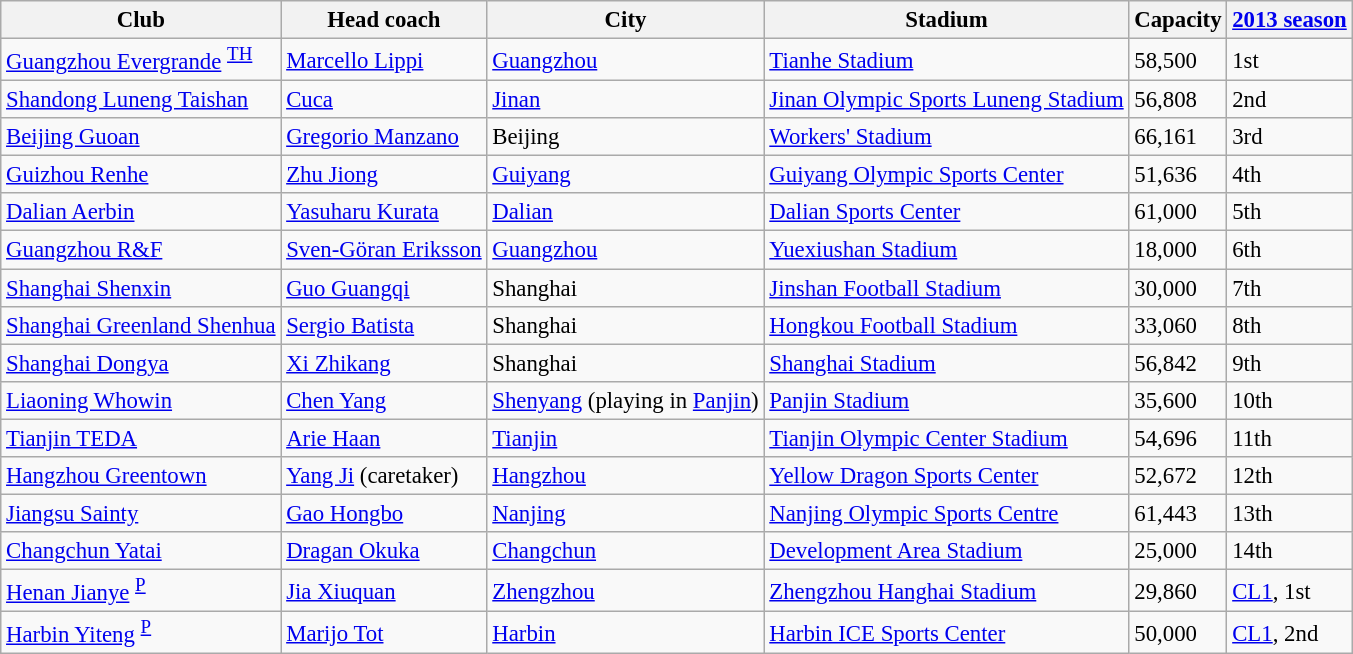<table class="wikitable sortable" style="font-size:95%">
<tr>
<th>Club</th>
<th>Head coach</th>
<th>City</th>
<th>Stadium</th>
<th>Capacity</th>
<th><a href='#'>2013 season</a></th>
</tr>
<tr>
<td><a href='#'>Guangzhou Evergrande</a> <sup><a href='#'>TH</a></sup></td>
<td> <a href='#'>Marcello Lippi</a></td>
<td><a href='#'>Guangzhou</a></td>
<td><a href='#'>Tianhe Stadium</a></td>
<td>58,500</td>
<td>1st</td>
</tr>
<tr>
<td><a href='#'>Shandong Luneng Taishan</a></td>
<td> <a href='#'>Cuca</a></td>
<td><a href='#'>Jinan</a></td>
<td><a href='#'>Jinan Olympic Sports Luneng Stadium</a></td>
<td>56,808</td>
<td>2nd</td>
</tr>
<tr>
<td><a href='#'>Beijing Guoan</a></td>
<td> <a href='#'>Gregorio Manzano</a></td>
<td>Beijing</td>
<td><a href='#'>Workers' Stadium</a></td>
<td>66,161</td>
<td>3rd</td>
</tr>
<tr>
<td><a href='#'>Guizhou Renhe</a></td>
<td> <a href='#'>Zhu Jiong</a></td>
<td><a href='#'>Guiyang</a></td>
<td><a href='#'>Guiyang Olympic Sports Center</a></td>
<td>51,636</td>
<td>4th</td>
</tr>
<tr>
<td><a href='#'>Dalian Aerbin</a></td>
<td> <a href='#'>Yasuharu Kurata</a></td>
<td><a href='#'>Dalian</a></td>
<td><a href='#'>Dalian Sports Center</a></td>
<td>61,000</td>
<td>5th</td>
</tr>
<tr>
<td><a href='#'>Guangzhou R&F</a></td>
<td> <a href='#'>Sven-Göran Eriksson</a></td>
<td><a href='#'>Guangzhou</a></td>
<td><a href='#'>Yuexiushan Stadium</a></td>
<td>18,000</td>
<td>6th</td>
</tr>
<tr>
<td><a href='#'>Shanghai Shenxin</a></td>
<td> <a href='#'>Guo Guangqi</a></td>
<td>Shanghai</td>
<td><a href='#'>Jinshan Football Stadium</a></td>
<td>30,000</td>
<td>7th</td>
</tr>
<tr>
<td><a href='#'>Shanghai Greenland Shenhua</a></td>
<td> <a href='#'>Sergio Batista</a></td>
<td>Shanghai</td>
<td><a href='#'>Hongkou Football Stadium</a></td>
<td>33,060</td>
<td>8th</td>
</tr>
<tr>
<td><a href='#'>Shanghai Dongya</a></td>
<td> <a href='#'>Xi Zhikang</a></td>
<td>Shanghai</td>
<td><a href='#'>Shanghai Stadium</a></td>
<td>56,842</td>
<td>9th</td>
</tr>
<tr>
<td><a href='#'>Liaoning Whowin</a></td>
<td> <a href='#'>Chen Yang</a></td>
<td><a href='#'>Shenyang</a> (playing in <a href='#'>Panjin</a>)</td>
<td><a href='#'>Panjin Stadium</a></td>
<td>35,600</td>
<td>10th</td>
</tr>
<tr>
<td><a href='#'>Tianjin TEDA</a></td>
<td> <a href='#'>Arie Haan</a></td>
<td><a href='#'>Tianjin</a></td>
<td><a href='#'>Tianjin Olympic Center Stadium</a></td>
<td>54,696</td>
<td>11th</td>
</tr>
<tr>
<td><a href='#'>Hangzhou Greentown</a></td>
<td> <a href='#'>Yang Ji</a> (caretaker)</td>
<td><a href='#'>Hangzhou</a></td>
<td><a href='#'>Yellow Dragon Sports Center</a></td>
<td>52,672</td>
<td>12th</td>
</tr>
<tr>
<td><a href='#'>Jiangsu Sainty</a></td>
<td> <a href='#'>Gao Hongbo</a></td>
<td><a href='#'>Nanjing</a></td>
<td><a href='#'>Nanjing Olympic Sports Centre</a></td>
<td>61,443</td>
<td>13th</td>
</tr>
<tr>
<td><a href='#'>Changchun Yatai</a></td>
<td> <a href='#'>Dragan Okuka</a></td>
<td><a href='#'>Changchun</a></td>
<td><a href='#'>Development Area Stadium</a></td>
<td>25,000</td>
<td>14th</td>
</tr>
<tr>
<td><a href='#'>Henan Jianye</a> <sup><a href='#'>P</a></sup></td>
<td> <a href='#'>Jia Xiuquan</a></td>
<td><a href='#'>Zhengzhou</a></td>
<td><a href='#'>Zhengzhou Hanghai Stadium</a></td>
<td>29,860</td>
<td><a href='#'>CL1</a>, 1st</td>
</tr>
<tr>
<td><a href='#'>Harbin Yiteng</a> <sup><a href='#'>P</a></sup></td>
<td> <a href='#'>Marijo Tot</a></td>
<td><a href='#'>Harbin</a></td>
<td><a href='#'>Harbin ICE Sports Center</a></td>
<td>50,000</td>
<td><a href='#'>CL1</a>, 2nd</td>
</tr>
</table>
